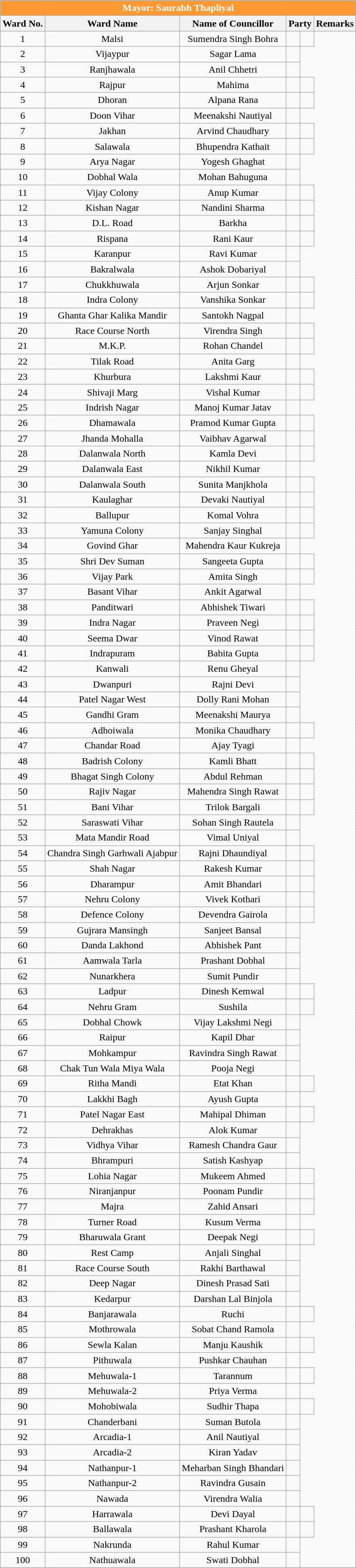<table class="wikitable sortable" style="text-align:center;">
<tr>
<th style="background-color:#FF9933; color:white" colspan=6><strong>Mayor: Saurabh Thapliyal</strong></th>
</tr>
<tr>
<th>Ward No.</th>
<th>Ward Name</th>
<th>Name of Councillor</th>
<th colspan="2">Party</th>
<th>Remarks</th>
</tr>
<tr>
<td>1</td>
<td>Malsi</td>
<td>Sumendra Singh Bohra</td>
<td></td>
<td></td>
</tr>
<tr>
<td>2</td>
<td>Vijaypur</td>
<td>Sagar Lama</td>
<td></td>
</tr>
<tr>
<td>3</td>
<td>Ranjhawala</td>
<td>Anil Chhetri</td>
<td></td>
</tr>
<tr>
<td>4</td>
<td>Rajpur</td>
<td>Mahima</td>
<td></td>
<td></td>
</tr>
<tr>
<td>5</td>
<td>Dhoran</td>
<td>Alpana Rana</td>
<td></td>
<td></td>
</tr>
<tr>
<td>6</td>
<td>Doon Vihar</td>
<td>Meenakshi Nautiyal</td>
<td></td>
</tr>
<tr>
<td>7</td>
<td>Jakhan</td>
<td>Arvind Chaudhary</td>
<td></td>
<td></td>
</tr>
<tr>
<td>8</td>
<td>Salawala</td>
<td>Bhupendra Kathait</td>
<td></td>
<td></td>
</tr>
<tr>
<td>9</td>
<td>Arya Nagar</td>
<td>Yogesh Ghaghat</td>
<td></td>
</tr>
<tr>
<td>10</td>
<td>Dobhal Wala</td>
<td>Mohan Bahuguna</td>
<td></td>
</tr>
<tr>
<td>11</td>
<td>Vijay Colony</td>
<td>Anup Kumar</td>
<td></td>
<td></td>
</tr>
<tr>
<td>12</td>
<td>Kishan Nagar</td>
<td>Nandini Sharma</td>
<td></td>
<td></td>
</tr>
<tr>
<td>13</td>
<td>D.L. Road</td>
<td>Barkha</td>
<td></td>
<td></td>
</tr>
<tr>
<td>14</td>
<td>Rispana</td>
<td>Rani Kaur</td>
<td></td>
<td></td>
</tr>
<tr>
<td>15</td>
<td>Karanpur</td>
<td>Ravi Kumar</td>
<td></td>
</tr>
<tr>
<td>16</td>
<td>Bakralwala</td>
<td>Ashok Dobariyal</td>
<td></td>
</tr>
<tr>
<td>17</td>
<td>Chukkhuwala</td>
<td>Arjun Sonkar</td>
<td></td>
<td></td>
</tr>
<tr>
<td>18</td>
<td>Indra Colony</td>
<td>Vanshika Sonkar</td>
<td></td>
<td></td>
</tr>
<tr>
<td>19</td>
<td>Ghanta Ghar Kalika Mandir</td>
<td>Santokh Nagpal</td>
<td></td>
</tr>
<tr>
<td>20</td>
<td>Race Course North</td>
<td>Virendra Singh</td>
<td></td>
<td></td>
</tr>
<tr>
<td>21</td>
<td>M.K.P.</td>
<td>Rohan Chandel</td>
<td></td>
<td></td>
</tr>
<tr>
<td>22</td>
<td>Tilak Road</td>
<td>Anita Garg</td>
<td></td>
</tr>
<tr>
<td>23</td>
<td>Khurbura</td>
<td>Lakshmi Kaur</td>
<td></td>
<td></td>
</tr>
<tr>
<td>24</td>
<td>Shivaji Marg</td>
<td>Vishal Kumar</td>
<td></td>
<td></td>
</tr>
<tr>
<td>25</td>
<td>Indrish Nagar</td>
<td>Manoj Kumar Jatav</td>
<td></td>
</tr>
<tr>
<td>26</td>
<td>Dhamawala</td>
<td>Pramod Kumar Gupta</td>
<td></td>
<td></td>
</tr>
<tr>
<td>27</td>
<td>Jhanda Mohalla</td>
<td>Vaibhav Agarwal</td>
<td></td>
<td></td>
</tr>
<tr>
<td>28</td>
<td>Dalanwala North</td>
<td>Kamla Devi</td>
<td></td>
<td></td>
</tr>
<tr>
<td>29</td>
<td>Dalanwala East</td>
<td>Nikhil Kumar</td>
<td></td>
</tr>
<tr>
<td>30</td>
<td>Dalanwala South</td>
<td>Sunita Manjkhola</td>
<td></td>
<td></td>
</tr>
<tr>
<td>31</td>
<td>Kaulaghar</td>
<td>Devaki Nautiyal</td>
<td></td>
<td></td>
</tr>
<tr>
<td>32</td>
<td>Ballupur</td>
<td>Komal Vohra</td>
<td></td>
<td></td>
</tr>
<tr>
<td>33</td>
<td>Yamuna Colony</td>
<td>Sanjay Singhal</td>
<td></td>
<td></td>
</tr>
<tr>
<td>34</td>
<td>Govind Ghar</td>
<td>Mahendra Kaur Kukreja</td>
<td></td>
</tr>
<tr>
<td>35</td>
<td>Shri Dev Suman</td>
<td>Sangeeta Gupta</td>
<td></td>
<td></td>
</tr>
<tr>
<td>36</td>
<td>Vijay Park</td>
<td>Amita Singh</td>
<td></td>
<td></td>
</tr>
<tr>
<td>37</td>
<td>Basant Vihar</td>
<td>Ankit Agarwal</td>
<td></td>
</tr>
<tr>
<td>38</td>
<td>Panditwari</td>
<td>Abhishek Tiwari</td>
<td></td>
<td></td>
</tr>
<tr>
<td>39</td>
<td>Indra Nagar</td>
<td>Praveen Negi</td>
<td></td>
<td></td>
</tr>
<tr>
<td>40</td>
<td>Seema Dwar</td>
<td>Vinod Rawat</td>
<td></td>
<td></td>
</tr>
<tr>
<td>41</td>
<td>Indrapuram</td>
<td>Babita Gupta</td>
<td></td>
<td></td>
</tr>
<tr>
<td>42</td>
<td>Kanwali</td>
<td>Renu Gheyal</td>
<td></td>
</tr>
<tr>
<td>43</td>
<td>Dwanpuri</td>
<td>Rajni Devi</td>
<td></td>
</tr>
<tr>
<td>44</td>
<td>Patel Nagar West</td>
<td>Dolly Rani Mohan</td>
<td></td>
</tr>
<tr>
<td>45</td>
<td>Gandhi Gram</td>
<td>Meenakshi Maurya</td>
<td></td>
</tr>
<tr>
<td>46</td>
<td>Adhoiwala</td>
<td>Monika Chaudhary</td>
<td></td>
<td></td>
</tr>
<tr>
<td>47</td>
<td>Chandar Road</td>
<td>Ajay Tyagi</td>
<td></td>
</tr>
<tr>
<td>48</td>
<td>Badrish Colony</td>
<td>Kamli Bhatt</td>
<td></td>
<td></td>
</tr>
<tr>
<td>49</td>
<td>Bhagat Singh Colony</td>
<td>Abdul Rehman</td>
<td></td>
<td></td>
</tr>
<tr>
<td>50</td>
<td>Rajiv Nagar</td>
<td>Mahendra Singh Rawat</td>
<td></td>
<td></td>
</tr>
<tr>
<td>51</td>
<td>Bani Vihar</td>
<td>Trilok Bargali</td>
<td></td>
<td></td>
</tr>
<tr>
<td>52</td>
<td>Saraswati Vihar</td>
<td>Sohan Singh Rautela</td>
<td></td>
</tr>
<tr>
<td>53</td>
<td>Mata Mandir Road</td>
<td>Vimal Uniyal</td>
<td></td>
</tr>
<tr>
<td>54</td>
<td>Chandra Singh Garhwali Ajabpur</td>
<td>Rajni Dhaundiyal</td>
<td></td>
<td></td>
</tr>
<tr>
<td>55</td>
<td>Shah Nagar</td>
<td>Rakesh Kumar</td>
<td></td>
<td></td>
</tr>
<tr>
<td>56</td>
<td>Dharampur</td>
<td>Amit Bhandari</td>
<td></td>
<td></td>
</tr>
<tr>
<td>57</td>
<td>Nehru Colony</td>
<td>Vivek Kothari</td>
<td></td>
<td></td>
</tr>
<tr>
<td>58</td>
<td>Defence Colony</td>
<td>Devendra Gairola</td>
<td></td>
<td></td>
</tr>
<tr>
<td>59</td>
<td>Gujrara Mansingh</td>
<td>Sanjeet Bansal</td>
<td></td>
</tr>
<tr>
<td>60</td>
<td>Danda Lakhond</td>
<td>Abhishek Pant</td>
<td></td>
</tr>
<tr>
<td>61</td>
<td>Aamwala Tarla</td>
<td>Prashant Dobhal</td>
<td></td>
</tr>
<tr>
<td>62</td>
<td>Nunarkhera</td>
<td>Sumit Pundir</td>
<td></td>
</tr>
<tr>
<td>63</td>
<td>Ladpur</td>
<td>Dinesh Kemwal</td>
<td></td>
<td></td>
</tr>
<tr>
<td>64</td>
<td>Nehru Gram</td>
<td>Sushila</td>
<td></td>
<td></td>
</tr>
<tr>
<td>65</td>
<td>Dobhal Chowk</td>
<td>Vijay Lakshmi Negi</td>
<td></td>
</tr>
<tr>
<td>66</td>
<td>Raipur</td>
<td>Kapil Dhar</td>
<td></td>
</tr>
<tr>
<td>67</td>
<td>Mohkampur</td>
<td>Ravindra Singh Rawat</td>
<td></td>
</tr>
<tr>
<td>68</td>
<td>Chak Tun Wala Miya Wala</td>
<td>Pooja Negi</td>
<td></td>
</tr>
<tr>
<td>69</td>
<td>Ritha Mandi</td>
<td>Etat Khan</td>
<td></td>
<td></td>
</tr>
<tr>
<td>70</td>
<td>Lakkhi Bagh</td>
<td>Ayush Gupta</td>
<td></td>
</tr>
<tr>
<td>71</td>
<td>Patel Nagar East</td>
<td>Mahipal Dhiman</td>
<td></td>
<td></td>
</tr>
<tr>
<td>72</td>
<td>Dehrakhas</td>
<td>Alok Kumar</td>
<td></td>
</tr>
<tr>
<td>73</td>
<td>Vidhya Vihar</td>
<td>Ramesh Chandra Gaur</td>
<td></td>
</tr>
<tr>
<td>74</td>
<td>Bhrampuri</td>
<td>Satish Kashyap</td>
<td></td>
</tr>
<tr>
<td>75</td>
<td>Lohia Nagar</td>
<td>Mukeem Ahmed</td>
<td></td>
<td></td>
</tr>
<tr>
<td>76</td>
<td>Niranjanpur</td>
<td>Poonam Pundir</td>
<td></td>
<td></td>
</tr>
<tr>
<td>77</td>
<td>Majra</td>
<td>Zahid Ansari</td>
<td></td>
<td></td>
</tr>
<tr>
<td>78</td>
<td>Turner Road</td>
<td>Kusum Verma</td>
<td></td>
</tr>
<tr>
<td>79</td>
<td>Bharuwala Grant</td>
<td>Deepak Negi</td>
<td></td>
<td></td>
</tr>
<tr>
<td>80</td>
<td>Rest Camp</td>
<td>Anjali Singhal</td>
<td></td>
</tr>
<tr>
<td>81</td>
<td>Race Course South</td>
<td>Rakhi Barthawal</td>
<td></td>
</tr>
<tr>
<td>82</td>
<td>Deep Nagar</td>
<td>Dinesh Prasad Sati</td>
<td></td>
</tr>
<tr>
<td>83</td>
<td>Kedarpur</td>
<td>Darshan Lal Binjola</td>
<td></td>
</tr>
<tr>
<td>84</td>
<td>Banjarawala</td>
<td>Ruchi</td>
<td></td>
<td></td>
</tr>
<tr>
<td>85</td>
<td>Mothrowala</td>
<td>Sobat Chand Ramola</td>
<td></td>
</tr>
<tr>
<td>86</td>
<td>Sewla Kalan</td>
<td>Manju Kaushik</td>
<td></td>
<td></td>
</tr>
<tr>
<td>87</td>
<td>Pithuwala</td>
<td>Pushkar Chauhan</td>
<td></td>
</tr>
<tr>
<td>88</td>
<td>Mehuwala-1</td>
<td>Tarannum</td>
<td></td>
<td></td>
</tr>
<tr>
<td>89</td>
<td>Mehuwala-2</td>
<td>Priya Verma</td>
<td></td>
</tr>
<tr>
<td>90</td>
<td>Mohobiwala</td>
<td>Sudhir Thapa</td>
<td></td>
<td></td>
</tr>
<tr>
<td>91</td>
<td>Chanderbani</td>
<td>Suman Butola</td>
<td></td>
</tr>
<tr>
<td>92</td>
<td>Arcadia-1</td>
<td>Anil Nautiyal</td>
<td></td>
</tr>
<tr>
<td>93</td>
<td>Arcadia-2</td>
<td>Kiran Yadav</td>
<td></td>
</tr>
<tr>
<td>94</td>
<td>Nathanpur-1</td>
<td>Meharban Singh Bhandari</td>
<td></td>
</tr>
<tr>
<td>95</td>
<td>Nathanpur-2</td>
<td>Ravindra Gusain</td>
<td></td>
</tr>
<tr>
<td>96</td>
<td>Nawada</td>
<td>Virendra Walia</td>
<td></td>
</tr>
<tr>
<td>97</td>
<td>Harrawala</td>
<td>Devi Dayal</td>
<td></td>
<td></td>
</tr>
<tr>
<td>98</td>
<td>Ballawala</td>
<td>Prashant Kharola</td>
<td></td>
<td></td>
</tr>
<tr>
<td>99</td>
<td>Nakrunda</td>
<td>Rahul Kumar</td>
<td></td>
</tr>
<tr>
<td>100</td>
<td>Nathuawala</td>
<td>Swati Dobhal</td>
<td></td>
</tr>
</table>
